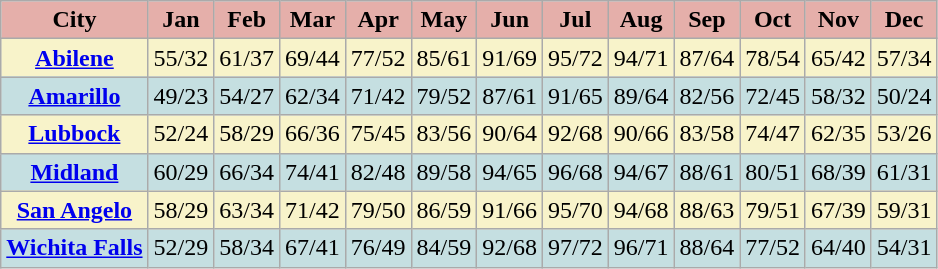<table class="wikitable sortable sort-under" "text-align: center; font-size: 80%;">
<tr>
<th style="background-color: #E5AFAA;">City</th>
<th style="background-color: #E5AFAA;" data-sort-type="number">Jan</th>
<th style="background-color: #E5AFAA;" data-sort-type="number">Feb</th>
<th style="background-color: #E5AFAA;" data-sort-type="number">Mar</th>
<th style="background-color: #E5AFAA;" data-sort-type="number">Apr</th>
<th style="background-color: #E5AFAA;" data-sort-type="number">May</th>
<th style="background-color: #E5AFAA;" data-sort-type="number">Jun</th>
<th style="background-color: #E5AFAA;" data-sort-type="number">Jul</th>
<th style="background-color: #E5AFAA;" data-sort-type="number">Aug</th>
<th style="background-color: #E5AFAA;" data-sort-type="number">Sep</th>
<th style="background-color: #E5AFAA;" data-sort-type="number">Oct</th>
<th style="background-color: #E5AFAA;" data-sort-type="number">Nov</th>
<th style="background-color: #E5AFAA;" data-sort-type="number">Dec</th>
</tr>
<tr style="background: #F8F3CA;">
<th style="background: #F8F3CA;"><a href='#'>Abilene</a></th>
<td>55/32</td>
<td>61/37</td>
<td>69/44</td>
<td>77/52</td>
<td>85/61</td>
<td>91/69</td>
<td>95/72</td>
<td>94/71</td>
<td>87/64</td>
<td>78/54</td>
<td>65/42</td>
<td>57/34</td>
</tr>
<tr style="background: #C5DFE1;">
<th style="background: #C5DFE1;"><a href='#'>Amarillo</a></th>
<td>49/23</td>
<td>54/27</td>
<td>62/34</td>
<td>71/42</td>
<td>79/52</td>
<td>87/61</td>
<td>91/65</td>
<td>89/64</td>
<td>82/56</td>
<td>72/45</td>
<td>58/32</td>
<td>50/24</td>
</tr>
<tr style="background: #F8F3CA;">
<th style="background: #F8F3CA;"><a href='#'>Lubbock</a></th>
<td>52/24</td>
<td>58/29</td>
<td>66/36</td>
<td>75/45</td>
<td>83/56</td>
<td>90/64</td>
<td>92/68</td>
<td>90/66</td>
<td>83/58</td>
<td>74/47</td>
<td>62/35</td>
<td>53/26</td>
</tr>
<tr style="background: #C5DFE1;">
<th style="background: #C5DFE1;"><a href='#'>Midland</a></th>
<td>60/29</td>
<td>66/34</td>
<td>74/41</td>
<td>82/48</td>
<td>89/58</td>
<td>94/65</td>
<td>96/68</td>
<td>94/67</td>
<td>88/61</td>
<td>80/51</td>
<td>68/39</td>
<td>61/31</td>
</tr>
<tr style="background: #F8F3CA;">
<th style="background: #F8F3CA;"><a href='#'>San Angelo</a></th>
<td>58/29</td>
<td>63/34</td>
<td>71/42</td>
<td>79/50</td>
<td>86/59</td>
<td>91/66</td>
<td>95/70</td>
<td>94/68</td>
<td>88/63</td>
<td>79/51</td>
<td>67/39</td>
<td>59/31</td>
</tr>
<tr style="background: #C5DFE1;">
<th style="background: #C5DFE1;"><a href='#'>Wichita Falls</a></th>
<td>52/29</td>
<td>58/34</td>
<td>67/41</td>
<td>76/49</td>
<td>84/59</td>
<td>92/68</td>
<td>97/72</td>
<td>96/71</td>
<td>88/64</td>
<td>77/52</td>
<td>64/40</td>
<td>54/31</td>
</tr>
</table>
